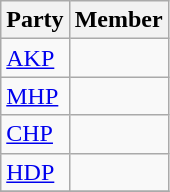<table class="wikitable">
<tr>
<th>Party</th>
<th colspan="2">Member</th>
</tr>
<tr>
<td><a href='#'>AKP</a></td>
<td></td>
</tr>
<tr>
<td><a href='#'>MHP</a></td>
<td></td>
</tr>
<tr>
<td><a href='#'>CHP</a></td>
<td></td>
</tr>
<tr>
<td><a href='#'>HDP</a></td>
<td></td>
</tr>
<tr>
</tr>
</table>
